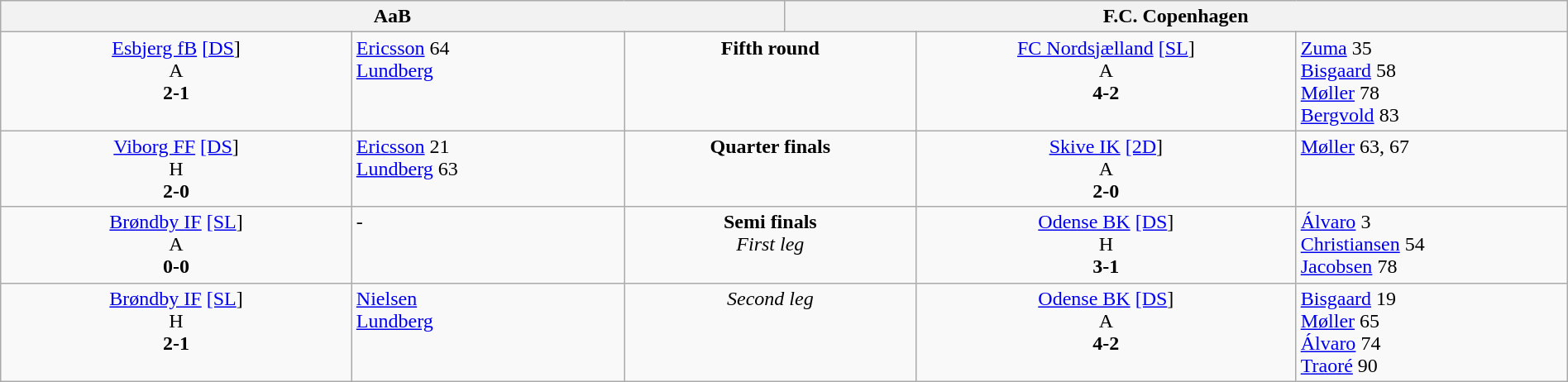<table width=100% border=0 class=wikitable>
<tr valign=top>
<th colspan=3 width=45%>AaB</th>
<th colspan=3 width=45%>F.C. Copenhagen</th>
</tr>
<tr valign=top align=center>
<td><a href='#'>Esbjerg fB</a> <a href='#'>[DS</a>]<br>A<br><strong>2-1</strong></td>
<td align=left><a href='#'>Ericsson</a> 64<br><a href='#'>Lundberg</a></td>
<td colspan=2><strong>Fifth round</strong></td>
<td><a href='#'>FC Nordsjælland</a> <a href='#'>[SL</a>]<br>A<br><strong>4-2</strong></td>
<td align=left><a href='#'>Zuma</a> 35<br><a href='#'>Bisgaard</a> 58<br><a href='#'>Møller</a> 78<br><a href='#'>Bergvold</a> 83</td>
</tr>
<tr valign=top align=center>
<td><a href='#'>Viborg FF</a> <a href='#'>[DS</a>]<br>H<br><strong>2-0</strong></td>
<td align=left><a href='#'>Ericsson</a> 21<br><a href='#'>Lundberg</a> 63</td>
<td colspan=2><strong>Quarter finals</strong></td>
<td><a href='#'>Skive IK</a> <a href='#'>[2D</a>]<br>A<br><strong>2-0</strong></td>
<td align=left><a href='#'>Møller</a> 63, 67</td>
</tr>
<tr valign=top align=center>
<td><a href='#'>Brøndby IF</a> <a href='#'>[SL</a>]<br>A<br><strong>0-0</strong></td>
<td align=left>-</td>
<td colspan=2><strong>Semi finals</strong><br><em>First leg</em></td>
<td><a href='#'>Odense BK</a> <a href='#'>[DS</a>]<br>H<br><strong>3-1</strong></td>
<td align=left><a href='#'>Álvaro</a> 3<br><a href='#'>Christiansen</a> 54<br><a href='#'>Jacobsen</a> 78</td>
</tr>
<tr valign=top align=center>
<td><a href='#'>Brøndby IF</a> <a href='#'>[SL</a>]<br>H<br><strong>2-1</strong></td>
<td align=left><a href='#'>Nielsen</a><br><a href='#'>Lundberg</a></td>
<td colspan=2><em>Second leg</em></td>
<td><a href='#'>Odense BK</a> <a href='#'>[DS</a>]<br>A<br><strong>4-2</strong></td>
<td align=left><a href='#'>Bisgaard</a> 19<br><a href='#'>Møller</a> 65<br><a href='#'>Álvaro</a> 74<br><a href='#'>Traoré</a> 90</td>
</tr>
</table>
